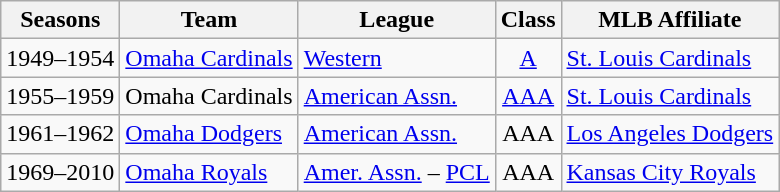<table class=wikitable >
<tr>
<th>Seasons</th>
<th>Team</th>
<th>League</th>
<th>Class</th>
<th>MLB Affiliate</th>
</tr>
<tr>
<td>1949–1954</td>
<td><a href='#'>Omaha Cardinals</a></td>
<td><a href='#'>Western</a></td>
<td align=center><a href='#'>A</a></td>
<td><a href='#'>St. Louis Cardinals</a></td>
</tr>
<tr>
<td>1955–1959</td>
<td>Omaha Cardinals</td>
<td><a href='#'>American Assn.</a></td>
<td align=center><a href='#'>AAA</a></td>
<td><a href='#'>St. Louis Cardinals</a></td>
</tr>
<tr>
<td>1961–1962</td>
<td><a href='#'>Omaha Dodgers</a></td>
<td><a href='#'>American Assn.</a></td>
<td align=center>AAA</td>
<td><a href='#'>Los Angeles Dodgers</a></td>
</tr>
<tr>
<td>1969–2010</td>
<td><a href='#'>Omaha Royals</a></td>
<td><a href='#'>Amer. Assn.</a> – <a href='#'>PCL</a></td>
<td align=center>AAA</td>
<td><a href='#'>Kansas City Royals</a></td>
</tr>
</table>
